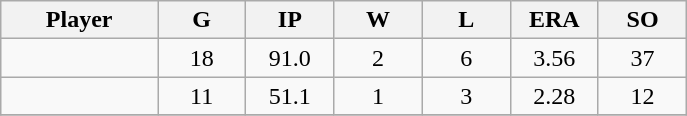<table class="wikitable sortable">
<tr>
<th bgcolor="#DDDDFF" width="16%">Player</th>
<th bgcolor="#DDDDFF" width="9%">G</th>
<th bgcolor="#DDDDFF" width="9%">IP</th>
<th bgcolor="#DDDDFF" width="9%">W</th>
<th bgcolor="#DDDDFF" width="9%">L</th>
<th bgcolor="#DDDDFF" width="9%">ERA</th>
<th bgcolor="#DDDDFF" width="9%">SO</th>
</tr>
<tr align="center">
<td></td>
<td>18</td>
<td>91.0</td>
<td>2</td>
<td>6</td>
<td>3.56</td>
<td>37</td>
</tr>
<tr align="center">
<td></td>
<td>11</td>
<td>51.1</td>
<td>1</td>
<td>3</td>
<td>2.28</td>
<td>12</td>
</tr>
<tr align="center">
</tr>
</table>
